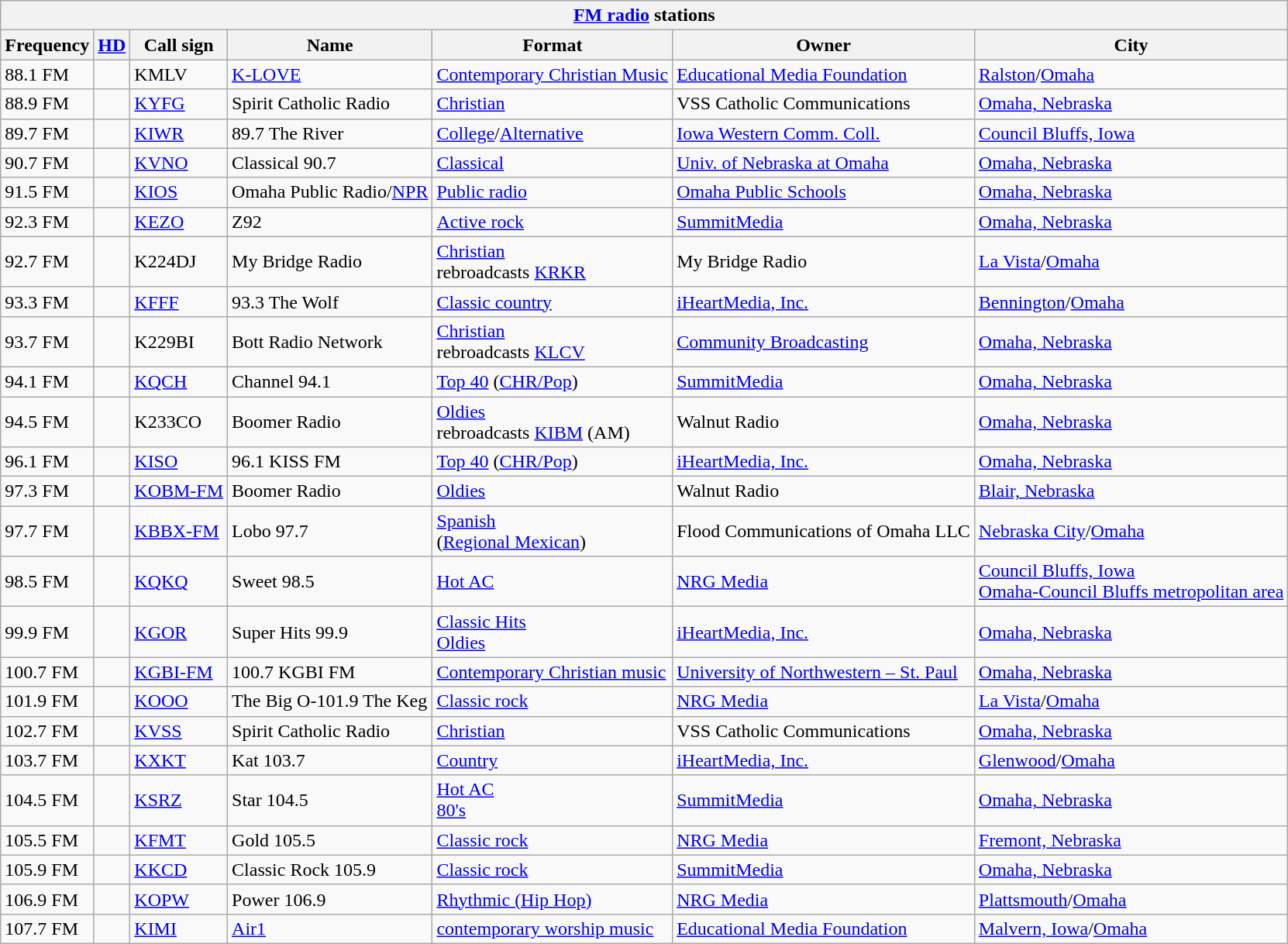<table class="wikitable">
<tr>
<th align="center" colspan="7"><strong><a href='#'>FM radio</a> stations</strong></th>
</tr>
<tr>
<th>Frequency</th>
<th><a href='#'>HD</a></th>
<th>Call sign</th>
<th>Name</th>
<th>Format</th>
<th>Owner</th>
<th>City</th>
</tr>
<tr>
<td>88.1 FM</td>
<td></td>
<td>KMLV</td>
<td><a href='#'>K-LOVE</a></td>
<td><a href='#'>Contemporary Christian Music</a></td>
<td><a href='#'>Educational Media Foundation</a></td>
<td><a href='#'>Ralston</a>/<a href='#'>Omaha</a></td>
</tr>
<tr>
<td>88.9 FM</td>
<td></td>
<td><a href='#'>KYFG</a></td>
<td>Spirit Catholic Radio</td>
<td><a href='#'>Christian</a></td>
<td>VSS Catholic Communications</td>
<td><a href='#'>Omaha, Nebraska</a></td>
</tr>
<tr>
<td>89.7 FM</td>
<td></td>
<td><a href='#'>KIWR</a></td>
<td>89.7 The River</td>
<td><a href='#'>College</a>/<a href='#'>Alternative</a></td>
<td><a href='#'>Iowa Western Comm. Coll.</a></td>
<td><a href='#'>Council Bluffs, Iowa</a></td>
</tr>
<tr>
<td>90.7 FM</td>
<td></td>
<td><a href='#'>KVNO</a></td>
<td>Classical 90.7</td>
<td><a href='#'>Classical</a></td>
<td><a href='#'>Univ. of Nebraska at Omaha</a></td>
<td><a href='#'>Omaha, Nebraska</a></td>
</tr>
<tr>
<td>91.5 FM</td>
<td></td>
<td><a href='#'>KIOS</a></td>
<td>Omaha Public Radio/<a href='#'>NPR</a></td>
<td><a href='#'>Public radio</a></td>
<td><a href='#'>Omaha Public Schools</a></td>
<td><a href='#'>Omaha, Nebraska</a></td>
</tr>
<tr>
<td>92.3 FM</td>
<td></td>
<td><a href='#'>KEZO</a></td>
<td>Z92</td>
<td><a href='#'>Active rock</a></td>
<td><a href='#'>SummitMedia</a></td>
<td><a href='#'>Omaha, Nebraska</a></td>
</tr>
<tr>
<td>92.7 FM</td>
<td></td>
<td>K224DJ</td>
<td>My Bridge Radio</td>
<td><a href='#'>Christian</a><br>rebroadcasts <a href='#'>KRKR</a></td>
<td>My Bridge Radio</td>
<td><a href='#'>La Vista</a>/<a href='#'>Omaha</a></td>
</tr>
<tr>
<td>93.3 FM</td>
<td></td>
<td><a href='#'>KFFF</a></td>
<td>93.3 The Wolf</td>
<td><a href='#'>Classic country</a></td>
<td><a href='#'>iHeartMedia, Inc.</a></td>
<td><a href='#'>Bennington</a>/<a href='#'>Omaha</a></td>
</tr>
<tr>
<td>93.7 FM</td>
<td></td>
<td>K229BI</td>
<td>Bott Radio Network</td>
<td><a href='#'>Christian</a><br>rebroadcasts <a href='#'>KLCV</a></td>
<td><a href='#'>Community Broadcasting</a></td>
<td><a href='#'>Omaha, Nebraska</a></td>
</tr>
<tr>
<td>94.1 FM</td>
<td></td>
<td><a href='#'>KQCH</a></td>
<td>Channel 94.1</td>
<td><a href='#'>Top 40</a> (<a href='#'>CHR/Pop</a>)</td>
<td><a href='#'>SummitMedia</a></td>
<td><a href='#'>Omaha, Nebraska</a></td>
</tr>
<tr>
<td>94.5 FM</td>
<td></td>
<td>K233CO</td>
<td>Boomer Radio</td>
<td><a href='#'>Oldies</a><br>rebroadcasts <a href='#'>KIBM</a> (AM)</td>
<td>Walnut Radio</td>
<td><a href='#'>Omaha, Nebraska</a></td>
</tr>
<tr>
<td>96.1 FM</td>
<td></td>
<td><a href='#'>KISO</a></td>
<td>96.1 KISS FM</td>
<td><a href='#'>Top 40</a> (<a href='#'>CHR/Pop</a>)</td>
<td><a href='#'>iHeartMedia, Inc.</a></td>
<td><a href='#'>Omaha, Nebraska</a></td>
</tr>
<tr>
<td>97.3 FM</td>
<td></td>
<td><a href='#'>KOBM-FM</a></td>
<td>Boomer Radio</td>
<td><a href='#'>Oldies</a></td>
<td>Walnut Radio</td>
<td><a href='#'>Blair, Nebraska</a></td>
</tr>
<tr>
<td>97.7 FM</td>
<td></td>
<td><a href='#'>KBBX-FM</a></td>
<td>Lobo 97.7</td>
<td><a href='#'>Spanish</a><br>(<a href='#'>Regional Mexican</a>)</td>
<td>Flood Communications of Omaha LLC</td>
<td><a href='#'>Nebraska City</a>/<a href='#'>Omaha</a></td>
</tr>
<tr>
<td>98.5 FM</td>
<td></td>
<td><a href='#'>KQKQ</a></td>
<td>Sweet 98.5</td>
<td><a href='#'>Hot AC</a></td>
<td><a href='#'>NRG Media</a></td>
<td><a href='#'>Council Bluffs, Iowa</a><br><a href='#'>Omaha-Council Bluffs metropolitan area</a></td>
</tr>
<tr>
<td>99.9 FM</td>
<td></td>
<td><a href='#'>KGOR</a></td>
<td>Super Hits 99.9</td>
<td><a href='#'>Classic Hits</a><br><a href='#'>Oldies</a></td>
<td><a href='#'>iHeartMedia, Inc.</a></td>
<td><a href='#'>Omaha, Nebraska</a></td>
</tr>
<tr>
<td>100.7 FM</td>
<td></td>
<td><a href='#'>KGBI-FM</a></td>
<td>100.7 KGBI FM</td>
<td><a href='#'>Contemporary Christian music</a></td>
<td><a href='#'>University of Northwestern – St. Paul</a></td>
<td><a href='#'>Omaha, Nebraska</a></td>
</tr>
<tr>
<td>101.9 FM</td>
<td></td>
<td><a href='#'>KOOO</a></td>
<td>The Big O-101.9 The Keg</td>
<td><a href='#'>Classic rock</a></td>
<td><a href='#'>NRG Media</a></td>
<td><a href='#'>La Vista</a>/<a href='#'>Omaha</a></td>
</tr>
<tr>
<td>102.7 FM</td>
<td></td>
<td><a href='#'>KVSS</a></td>
<td>Spirit Catholic Radio</td>
<td><a href='#'>Christian</a></td>
<td>VSS Catholic Communications</td>
<td><a href='#'>Omaha, Nebraska</a></td>
</tr>
<tr>
<td>103.7 FM</td>
<td></td>
<td><a href='#'>KXKT</a></td>
<td>Kat 103.7</td>
<td><a href='#'>Country</a></td>
<td><a href='#'>iHeartMedia, Inc.</a></td>
<td><a href='#'>Glenwood</a>/<a href='#'>Omaha</a></td>
</tr>
<tr>
<td>104.5 FM</td>
<td></td>
<td><a href='#'>KSRZ</a></td>
<td>Star 104.5</td>
<td><a href='#'>Hot AC</a><br><a href='#'>80's</a></td>
<td><a href='#'>SummitMedia</a></td>
<td><a href='#'>Omaha, Nebraska</a></td>
</tr>
<tr>
<td>105.5 FM</td>
<td></td>
<td><a href='#'>KFMT</a></td>
<td>Gold 105.5</td>
<td><a href='#'>Classic rock</a></td>
<td><a href='#'>NRG Media</a></td>
<td><a href='#'>Fremont, Nebraska</a></td>
</tr>
<tr>
<td>105.9 FM</td>
<td></td>
<td><a href='#'>KKCD</a></td>
<td>Classic Rock 105.9</td>
<td><a href='#'>Classic rock</a></td>
<td><a href='#'>SummitMedia</a></td>
<td><a href='#'>Omaha, Nebraska</a></td>
</tr>
<tr>
<td>106.9 FM</td>
<td></td>
<td><a href='#'>KOPW</a></td>
<td>Power 106.9</td>
<td><a href='#'>Rhythmic (Hip Hop)</a></td>
<td><a href='#'>NRG Media</a></td>
<td><a href='#'>Plattsmouth</a>/<a href='#'>Omaha</a></td>
</tr>
<tr>
<td>107.7 FM</td>
<td></td>
<td><a href='#'>KIMI</a></td>
<td><a href='#'>Air1</a></td>
<td><a href='#'>contemporary worship music</a></td>
<td><a href='#'>Educational Media Foundation</a></td>
<td><a href='#'>Malvern, Iowa</a>/<a href='#'>Omaha</a></td>
</tr>
</table>
